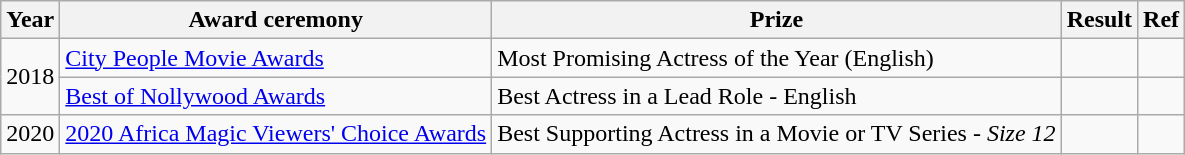<table class ="wikitable">
<tr>
<th>Year</th>
<th>Award ceremony</th>
<th>Prize</th>
<th>Result</th>
<th>Ref</th>
</tr>
<tr>
<td rowspan="2">2018</td>
<td><a href='#'>City People Movie Awards</a></td>
<td>Most Promising Actress of the Year (English)</td>
<td></td>
<td></td>
</tr>
<tr>
<td><a href='#'>Best of Nollywood Awards</a></td>
<td>Best Actress in a Lead Role - English</td>
<td></td>
<td></td>
</tr>
<tr>
<td>2020</td>
<td><a href='#'>2020 Africa Magic Viewers' Choice Awards</a></td>
<td>Best Supporting Actress in a Movie or TV Series - <em>Size 12</em></td>
<td></td>
<td></td>
</tr>
</table>
